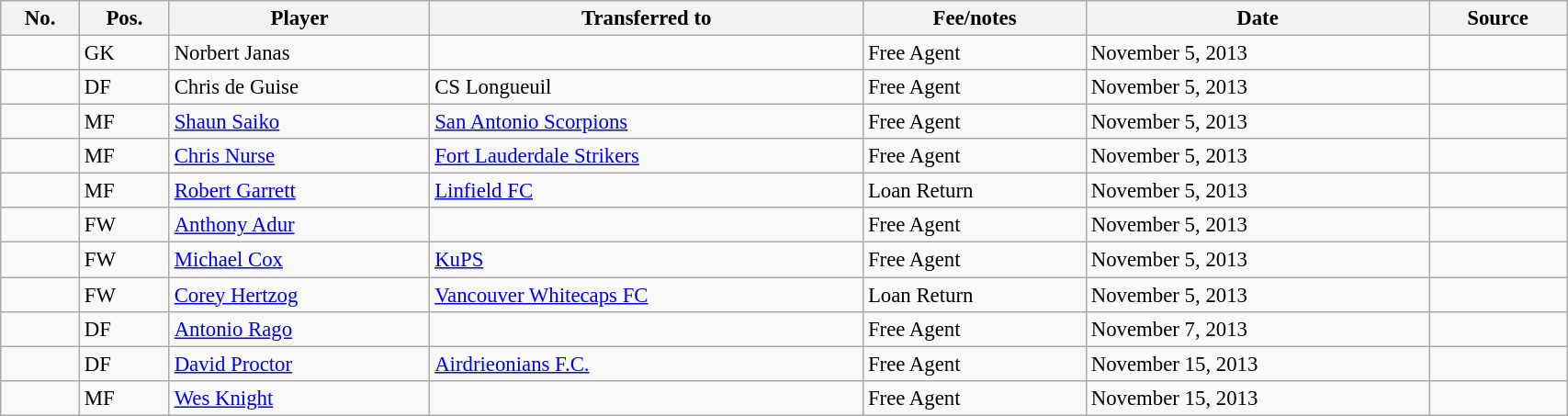<table class="wikitable sortable" style="width:90%; text-align:center; font-size:95%; text-align:left;">
<tr>
<th>No.</th>
<th>Pos.</th>
<th>Player</th>
<th>Transferred to</th>
<th>Fee/notes</th>
<th>Date</th>
<th>Source</th>
</tr>
<tr>
<td></td>
<td>GK</td>
<td> Norbert Janas</td>
<td></td>
<td>Free Agent</td>
<td>November 5, 2013</td>
<td></td>
</tr>
<tr>
<td></td>
<td>DF</td>
<td> Chris de Guise</td>
<td> CS Longueuil</td>
<td>Free Agent</td>
<td>November 5, 2013</td>
<td></td>
</tr>
<tr>
<td></td>
<td>MF</td>
<td> <a href='#'>Shaun Saiko</a></td>
<td> <a href='#'>San Antonio Scorpions</a></td>
<td>Free Agent</td>
<td>November 5, 2013</td>
<td></td>
</tr>
<tr>
<td></td>
<td>MF</td>
<td> <a href='#'>Chris Nurse</a></td>
<td> <a href='#'>Fort Lauderdale Strikers</a></td>
<td>Free Agent</td>
<td>November 5, 2013</td>
<td></td>
</tr>
<tr>
<td></td>
<td>MF</td>
<td> <a href='#'>Robert Garrett</a></td>
<td> <a href='#'>Linfield FC</a></td>
<td>Loan Return</td>
<td>November 5, 2013</td>
<td></td>
</tr>
<tr>
<td></td>
<td>FW</td>
<td> <a href='#'>Anthony Adur</a></td>
<td></td>
<td>Free Agent</td>
<td>November 5, 2013</td>
<td></td>
</tr>
<tr>
<td></td>
<td>FW</td>
<td> <a href='#'>Michael Cox</a></td>
<td> <a href='#'>KuPS</a></td>
<td>Free Agent</td>
<td>November 5, 2013</td>
<td></td>
</tr>
<tr>
<td></td>
<td>FW</td>
<td> <a href='#'>Corey Hertzog</a></td>
<td> <a href='#'>Vancouver Whitecaps FC</a></td>
<td>Loan Return</td>
<td>November 5, 2013</td>
<td></td>
</tr>
<tr>
<td></td>
<td>DF</td>
<td> <a href='#'>Antonio Rago</a></td>
<td></td>
<td>Free Agent</td>
<td>November 7, 2013</td>
<td></td>
</tr>
<tr>
<td></td>
<td>DF</td>
<td> <a href='#'>David Proctor</a></td>
<td> <a href='#'>Airdrieonians F.C.</a></td>
<td>Free Agent</td>
<td>November 15, 2013</td>
<td></td>
</tr>
<tr>
<td></td>
<td>MF</td>
<td> <a href='#'>Wes Knight</a></td>
<td></td>
<td>Free Agent</td>
<td>November 15, 2013</td>
<td></td>
</tr>
</table>
